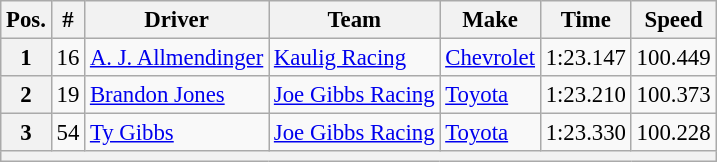<table class="wikitable" style="font-size:95%">
<tr>
<th>Pos.</th>
<th>#</th>
<th>Driver</th>
<th>Team</th>
<th>Make</th>
<th>Time</th>
<th>Speed</th>
</tr>
<tr>
<th>1</th>
<td>16</td>
<td><a href='#'>A. J. Allmendinger</a></td>
<td><a href='#'>Kaulig Racing</a></td>
<td><a href='#'>Chevrolet</a></td>
<td>1:23.147</td>
<td>100.449</td>
</tr>
<tr>
<th>2</th>
<td>19</td>
<td><a href='#'>Brandon Jones</a></td>
<td><a href='#'>Joe Gibbs Racing</a></td>
<td><a href='#'>Toyota</a></td>
<td>1:23.210</td>
<td>100.373</td>
</tr>
<tr>
<th>3</th>
<td>54</td>
<td><a href='#'>Ty Gibbs</a></td>
<td><a href='#'>Joe Gibbs Racing</a></td>
<td><a href='#'>Toyota</a></td>
<td>1:23.330</td>
<td>100.228</td>
</tr>
<tr>
<th colspan="7"></th>
</tr>
</table>
